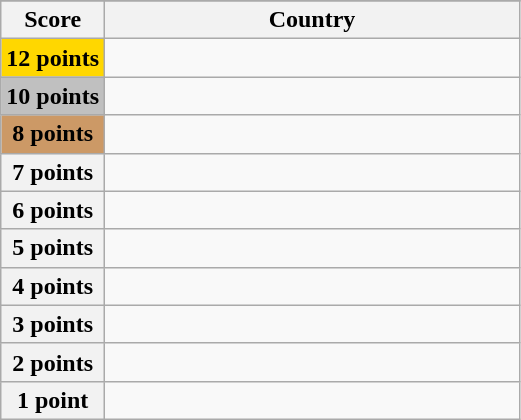<table class="wikitable">
<tr>
</tr>
<tr>
<th scope="col" width="20%">Score</th>
<th scope="col">Country</th>
</tr>
<tr>
<th scope="row" style="background:gold">12 points</th>
<td></td>
</tr>
<tr>
<th scope="row" style="background:silver">10 points</th>
<td></td>
</tr>
<tr>
<th scope="row" style="background:#CC9966">8 points</th>
<td></td>
</tr>
<tr>
<th scope="row">7 points</th>
<td></td>
</tr>
<tr>
<th scope="row">6 points</th>
<td></td>
</tr>
<tr>
<th scope="row">5 points</th>
<td></td>
</tr>
<tr>
<th scope="row">4 points</th>
<td></td>
</tr>
<tr>
<th scope="row">3 points</th>
<td></td>
</tr>
<tr>
<th scope="row">2 points</th>
<td></td>
</tr>
<tr>
<th scope="row">1 point</th>
<td></td>
</tr>
</table>
